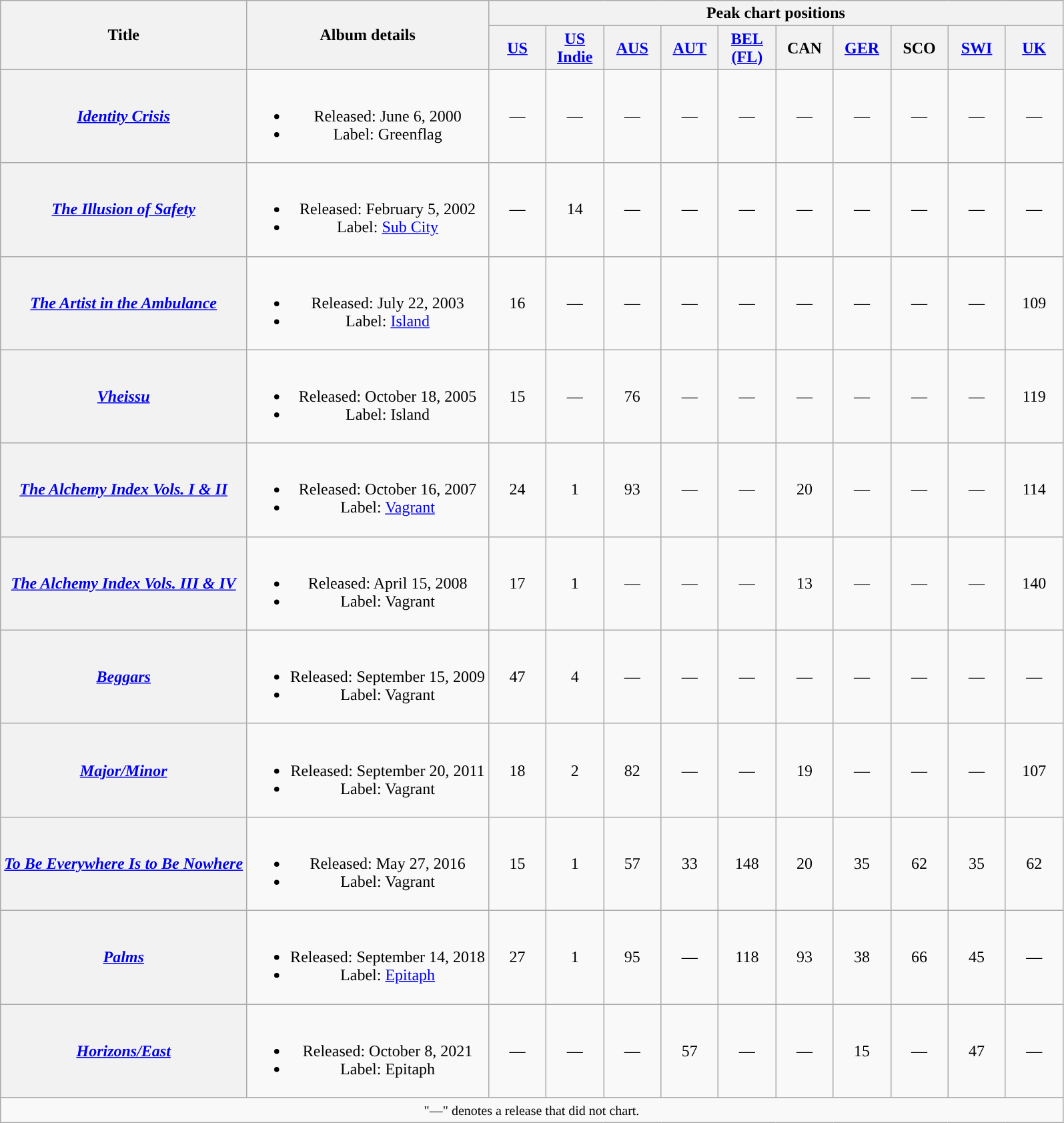<table class="wikitable plainrowheaders" style="text-align:center">
<tr>
<th scope="col" rowspan="2">Title</th>
<th scope="col" rowspan="2">Album details</th>
<th scope="col" colspan="10">Peak chart positions</th>
</tr>
<tr>
<th style="width:50px;"><a href='#'>US</a><br></th>
<th style="width:50px;"><a href='#'>US<br>Indie</a><br></th>
<th style="width:50px;"><a href='#'>AUS</a><br></th>
<th style="width:50px;"><a href='#'>AUT</a><br></th>
<th style="width:50px;"><a href='#'>BEL (FL)</a><br></th>
<th style="width:50px;">CAN<br></th>
<th style="width:50px;"><a href='#'>GER</a><br></th>
<th style="width:50px;">SCO<br></th>
<th style="width:50px;"><a href='#'>SWI</a><br></th>
<th style="width:50px;"><a href='#'>UK</a><br></th>
</tr>
<tr>
<th scope="row"><em><a href='#'>Identity Crisis</a></em></th>
<td><br><ul><li>Released: June 6, 2000</li><li>Label: Greenflag</li></ul></td>
<td>—</td>
<td>—</td>
<td>—</td>
<td>—</td>
<td>—</td>
<td>—</td>
<td>—</td>
<td>—</td>
<td>—</td>
<td>—</td>
</tr>
<tr>
<th scope="row"><em><a href='#'>The Illusion of Safety</a></em></th>
<td><br><ul><li>Released: February 5, 2002</li><li>Label: <a href='#'>Sub City</a></li></ul></td>
<td>—</td>
<td>14</td>
<td>—</td>
<td>—</td>
<td>—</td>
<td>—</td>
<td>—</td>
<td>—</td>
<td>—</td>
<td>—</td>
</tr>
<tr>
<th scope="row"><em><a href='#'>The Artist in the Ambulance</a></em></th>
<td><br><ul><li>Released: July 22, 2003</li><li>Label: <a href='#'>Island</a></li></ul></td>
<td>16</td>
<td>—</td>
<td>—</td>
<td>—</td>
<td>—</td>
<td>—</td>
<td>—</td>
<td>—</td>
<td>—</td>
<td>109</td>
</tr>
<tr>
<th scope="row"><em><a href='#'>Vheissu</a></em></th>
<td><br><ul><li>Released: October 18, 2005</li><li>Label: Island</li></ul></td>
<td>15</td>
<td>—</td>
<td>76</td>
<td>—</td>
<td>—</td>
<td>—</td>
<td>—</td>
<td>—</td>
<td>—</td>
<td>119</td>
</tr>
<tr>
<th scope="row"><em><a href='#'>The Alchemy Index Vols. I & II</a></em></th>
<td><br><ul><li>Released: October 16, 2007</li><li>Label: <a href='#'>Vagrant</a></li></ul></td>
<td>24</td>
<td>1</td>
<td>93</td>
<td>—</td>
<td>—</td>
<td>20</td>
<td>—</td>
<td>—</td>
<td>—</td>
<td>114</td>
</tr>
<tr>
<th scope="row"><em><a href='#'>The Alchemy Index Vols. III & IV</a></em></th>
<td><br><ul><li>Released: April 15, 2008</li><li>Label: Vagrant</li></ul></td>
<td>17</td>
<td>1</td>
<td>—</td>
<td>—</td>
<td>—</td>
<td>13</td>
<td>—</td>
<td>—</td>
<td>—</td>
<td>140</td>
</tr>
<tr>
<th scope="row"><em><a href='#'>Beggars</a></em></th>
<td><br><ul><li>Released: September 15, 2009</li><li>Label: Vagrant</li></ul></td>
<td>47</td>
<td>4</td>
<td>—</td>
<td>—</td>
<td>—</td>
<td>—</td>
<td>—</td>
<td>—</td>
<td>—</td>
<td>—</td>
</tr>
<tr>
<th scope="row"><em><a href='#'>Major/Minor</a></em></th>
<td><br><ul><li>Released: September 20, 2011</li><li>Label: Vagrant</li></ul></td>
<td>18</td>
<td>2</td>
<td>82</td>
<td>—</td>
<td>—</td>
<td>19</td>
<td>—</td>
<td>—</td>
<td>—</td>
<td>107<br></td>
</tr>
<tr>
<th scope="row"><em><a href='#'>To Be Everywhere Is to Be Nowhere</a></em></th>
<td><br><ul><li>Released: May 27, 2016</li><li>Label: Vagrant</li></ul></td>
<td>15</td>
<td>1</td>
<td>57</td>
<td>33</td>
<td>148</td>
<td>20</td>
<td>35</td>
<td>62</td>
<td>35</td>
<td>62</td>
</tr>
<tr>
<th scope="row"><em><a href='#'>Palms</a></em></th>
<td><br><ul><li>Released: September 14, 2018</li><li>Label: <a href='#'>Epitaph</a></li></ul></td>
<td>27</td>
<td>1</td>
<td>95</td>
<td>—</td>
<td>118</td>
<td>93</td>
<td>38</td>
<td>66</td>
<td>45</td>
<td>—</td>
</tr>
<tr>
<th scope="row"><em><a href='#'>Horizons/East</a></em></th>
<td><br><ul><li>Released: October 8, 2021</li><li>Label: Epitaph</li></ul></td>
<td>—</td>
<td>—</td>
<td>—</td>
<td>57</td>
<td>—</td>
<td>—</td>
<td>15</td>
<td>—</td>
<td>47</td>
<td>—</td>
</tr>
<tr>
<td colspan="12"><small>"—" denotes a release that did not chart.</small></td>
</tr>
</table>
